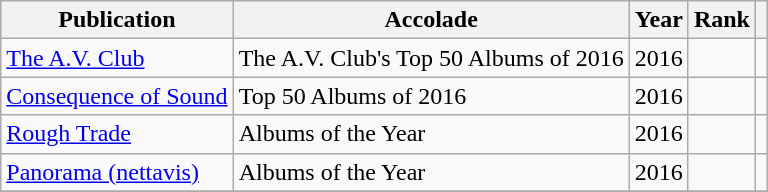<table class="sortable wikitable">
<tr>
<th>Publication</th>
<th>Accolade</th>
<th>Year</th>
<th>Rank</th>
<th class="unsortable"></th>
</tr>
<tr>
<td><a href='#'>The A.V. Club</a></td>
<td>The A.V. Club's Top 50 Albums of 2016</td>
<td>2016</td>
<td></td>
<td></td>
</tr>
<tr>
<td><a href='#'>Consequence of Sound</a></td>
<td>Top 50 Albums of 2016</td>
<td>2016</td>
<td></td>
<td></td>
</tr>
<tr>
<td><a href='#'>Rough Trade</a></td>
<td>Albums of the Year</td>
<td>2016</td>
<td></td>
<td></td>
</tr>
<tr>
<td><a href='#'>Panorama (nettavis)</a></td>
<td>Albums of the Year</td>
<td>2016</td>
<td></td>
<td></td>
</tr>
<tr>
</tr>
</table>
